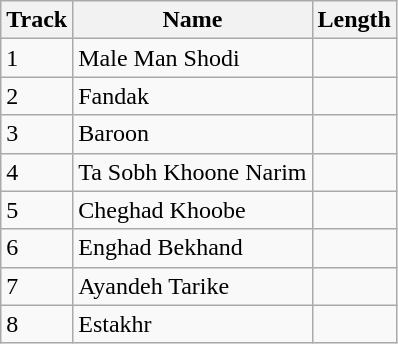<table class="wikitable">
<tr>
<th>Track</th>
<th>Name</th>
<th>Length</th>
</tr>
<tr>
<td>1</td>
<td>Male Man Shodi</td>
<td></td>
</tr>
<tr>
<td>2</td>
<td>Fandak</td>
<td></td>
</tr>
<tr>
<td>3</td>
<td>Baroon</td>
<td></td>
</tr>
<tr>
<td>4</td>
<td>Ta Sobh Khoone Narim</td>
<td></td>
</tr>
<tr>
<td>5</td>
<td>Cheghad Khoobe</td>
<td></td>
</tr>
<tr>
<td>6</td>
<td>Enghad Bekhand</td>
<td></td>
</tr>
<tr>
<td>7</td>
<td>Ayandeh Tarike</td>
<td></td>
</tr>
<tr>
<td>8</td>
<td>Estakhr</td>
<td></td>
</tr>
</table>
